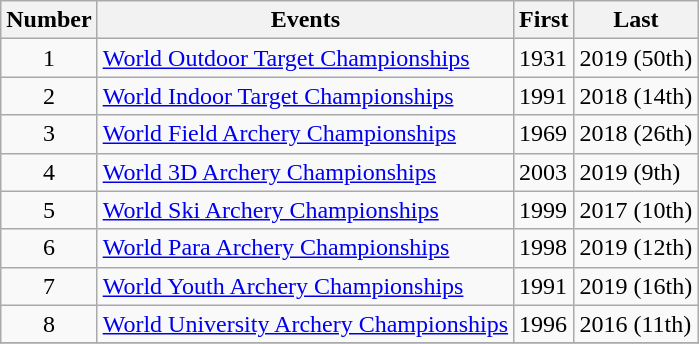<table class="wikitable">
<tr>
<th>Number</th>
<th>Events</th>
<th>First</th>
<th>Last</th>
</tr>
<tr>
<td align=center>1</td>
<td><a href='#'>World Outdoor Target Championships</a></td>
<td>1931</td>
<td>2019 (50th)</td>
</tr>
<tr>
<td align=center>2</td>
<td><a href='#'>World Indoor Target Championships</a></td>
<td>1991</td>
<td>2018 (14th)</td>
</tr>
<tr>
<td align=center>3</td>
<td><a href='#'>World Field Archery Championships</a></td>
<td>1969</td>
<td>2018 (26th)</td>
</tr>
<tr>
<td align=center>4</td>
<td><a href='#'>World 3D Archery Championships</a></td>
<td>2003</td>
<td>2019 (9th)</td>
</tr>
<tr>
<td align=center>5</td>
<td><a href='#'>World Ski Archery Championships</a></td>
<td>1999</td>
<td>2017 (10th)</td>
</tr>
<tr>
<td align=center>6</td>
<td><a href='#'>World Para Archery Championships</a></td>
<td>1998</td>
<td>2019 (12th)</td>
</tr>
<tr>
<td align=center>7</td>
<td><a href='#'>World Youth Archery Championships</a></td>
<td>1991</td>
<td>2019 (16th)</td>
</tr>
<tr>
<td align=center>8</td>
<td><a href='#'>World University Archery Championships</a></td>
<td>1996</td>
<td>2016 (11th)</td>
</tr>
<tr>
</tr>
</table>
